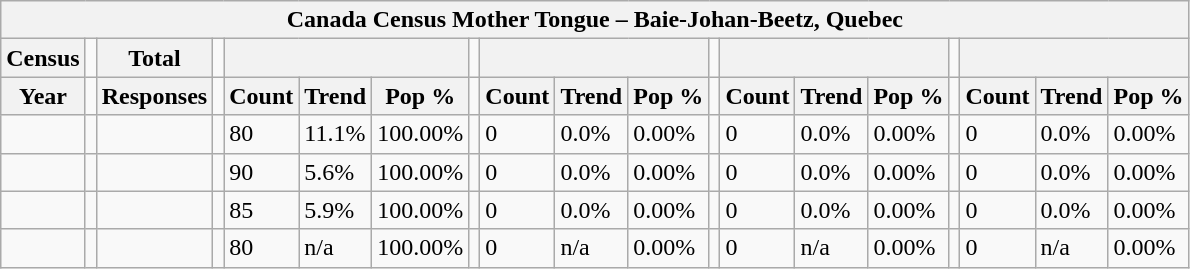<table class="wikitable">
<tr>
<th colspan="19">Canada Census Mother Tongue – Baie-Johan-Beetz, Quebec</th>
</tr>
<tr>
<th>Census</th>
<td></td>
<th>Total</th>
<td colspan="1"></td>
<th colspan="3"></th>
<td colspan="1"></td>
<th colspan="3"></th>
<td colspan="1"></td>
<th colspan="3"></th>
<td colspan="1"></td>
<th colspan="3"></th>
</tr>
<tr>
<th>Year</th>
<td></td>
<th>Responses</th>
<td></td>
<th>Count</th>
<th>Trend</th>
<th>Pop %</th>
<td></td>
<th>Count</th>
<th>Trend</th>
<th>Pop %</th>
<td></td>
<th>Count</th>
<th>Trend</th>
<th>Pop %</th>
<td></td>
<th>Count</th>
<th>Trend</th>
<th>Pop %</th>
</tr>
<tr>
<td></td>
<td></td>
<td></td>
<td></td>
<td>80</td>
<td> 11.1%</td>
<td>100.00%</td>
<td></td>
<td>0</td>
<td> 0.0%</td>
<td>0.00%</td>
<td></td>
<td>0</td>
<td> 0.0%</td>
<td>0.00%</td>
<td></td>
<td>0</td>
<td> 0.0%</td>
<td>0.00%</td>
</tr>
<tr>
<td></td>
<td></td>
<td></td>
<td></td>
<td>90</td>
<td> 5.6%</td>
<td>100.00%</td>
<td></td>
<td>0</td>
<td> 0.0%</td>
<td>0.00%</td>
<td></td>
<td>0</td>
<td> 0.0%</td>
<td>0.00%</td>
<td></td>
<td>0</td>
<td> 0.0%</td>
<td>0.00%</td>
</tr>
<tr>
<td></td>
<td></td>
<td></td>
<td></td>
<td>85</td>
<td> 5.9%</td>
<td>100.00%</td>
<td></td>
<td>0</td>
<td> 0.0%</td>
<td>0.00%</td>
<td></td>
<td>0</td>
<td> 0.0%</td>
<td>0.00%</td>
<td></td>
<td>0</td>
<td> 0.0%</td>
<td>0.00%</td>
</tr>
<tr>
<td></td>
<td></td>
<td></td>
<td></td>
<td>80</td>
<td>n/a</td>
<td>100.00%</td>
<td></td>
<td>0</td>
<td>n/a</td>
<td>0.00%</td>
<td></td>
<td>0</td>
<td>n/a</td>
<td>0.00%</td>
<td></td>
<td>0</td>
<td>n/a</td>
<td>0.00%</td>
</tr>
</table>
